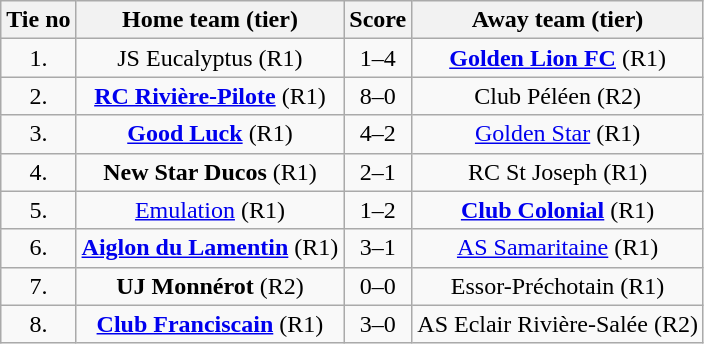<table class="wikitable" style="text-align: center">
<tr>
<th>Tie no</th>
<th>Home team (tier)</th>
<th>Score</th>
<th>Away team (tier)</th>
</tr>
<tr>
<td>1.</td>
<td> JS Eucalyptus (R1)</td>
<td>1–4</td>
<td><strong><a href='#'>Golden Lion FC</a></strong> (R1) </td>
</tr>
<tr>
<td>2.</td>
<td> <strong><a href='#'>RC Rivière-Pilote</a></strong> (R1)</td>
<td>8–0</td>
<td>Club Péléen (R2) </td>
</tr>
<tr>
<td>3.</td>
<td> <strong><a href='#'>Good Luck</a></strong> (R1)</td>
<td>4–2</td>
<td><a href='#'>Golden Star</a> (R1) </td>
</tr>
<tr>
<td>4.</td>
<td> <strong>New Star Ducos</strong> (R1)</td>
<td>2–1</td>
<td>RC St Joseph (R1) </td>
</tr>
<tr>
<td>5.</td>
<td> <a href='#'>Emulation</a> (R1)</td>
<td>1–2</td>
<td><strong><a href='#'>Club Colonial</a></strong> (R1) </td>
</tr>
<tr>
<td>6.</td>
<td> <strong><a href='#'>Aiglon du Lamentin</a></strong> (R1)</td>
<td>3–1</td>
<td><a href='#'>AS Samaritaine</a> (R1) </td>
</tr>
<tr>
<td>7.</td>
<td> <strong>UJ Monnérot</strong> (R2)</td>
<td>0–0 </td>
<td>Essor-Préchotain (R1) </td>
</tr>
<tr>
<td>8.</td>
<td> <strong><a href='#'>Club Franciscain</a></strong> (R1)</td>
<td>3–0</td>
<td>AS Eclair Rivière-Salée (R2) </td>
</tr>
</table>
